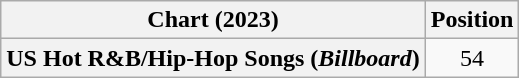<table class="wikitable plainrowheaders" style="text-align:center">
<tr>
<th scope="col">Chart (2023)</th>
<th scope="col">Position</th>
</tr>
<tr>
<th scope="row">US Hot R&B/Hip-Hop Songs (<em>Billboard</em>)</th>
<td>54</td>
</tr>
</table>
